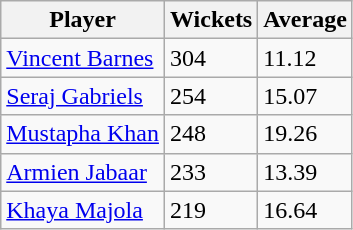<table class="wikitable sortable plainrowheaders">
<tr>
<th scope="col">Player</th>
<th scope="col">Wickets</th>
<th scope="col">Average</th>
</tr>
<tr>
<td scope="row"><a href='#'>Vincent Barnes</a></td>
<td>304</td>
<td>11.12</td>
</tr>
<tr>
<td scope="row"><a href='#'>Seraj Gabriels</a></td>
<td>254</td>
<td>15.07</td>
</tr>
<tr>
<td scope="row"><a href='#'>Mustapha Khan</a></td>
<td>248</td>
<td>19.26</td>
</tr>
<tr>
<td scope="row"><a href='#'>Armien Jabaar</a></td>
<td>233</td>
<td>13.39</td>
</tr>
<tr>
<td scope="row"><a href='#'>Khaya Majola</a></td>
<td>219</td>
<td>16.64</td>
</tr>
</table>
